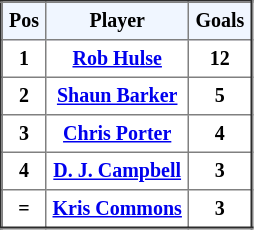<table border="2" cellpadding="4" style="border-collapse:collapse; text-align:center; font-size:smaller;">
<tr style="background:#f0f6ff;">
<th><strong>Pos</strong></th>
<th><strong>Player</strong></th>
<th><strong>Goals</strong></th>
</tr>
<tr bgcolor="">
<th>1</th>
<th><a href='#'>Rob Hulse</a></th>
<th>12</th>
</tr>
<tr bgcolor="">
<th>2</th>
<th><a href='#'>Shaun Barker</a></th>
<th>5</th>
</tr>
<tr bgcolor="">
<th>3</th>
<th><a href='#'>Chris Porter</a></th>
<th>4</th>
</tr>
<tr bgcolor="">
<th>4</th>
<th><a href='#'>D. J. Campbell</a></th>
<th>3</th>
</tr>
<tr bgcolor="">
<th>=</th>
<th><a href='#'>Kris Commons</a></th>
<th>3</th>
</tr>
</table>
